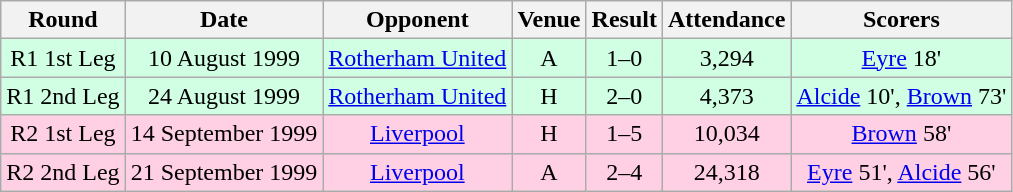<table class= "wikitable " style="font-size:100%; text-align:center">
<tr>
<th>Round</th>
<th>Date</th>
<th>Opponent</th>
<th>Venue</th>
<th>Result</th>
<th>Attendance</th>
<th>Scorers</th>
</tr>
<tr style="background: #d0ffe3;">
<td>R1 1st Leg</td>
<td>10 August 1999</td>
<td><a href='#'>Rotherham United</a></td>
<td>A</td>
<td>1–0</td>
<td>3,294</td>
<td><a href='#'>Eyre</a> 18'</td>
</tr>
<tr style="background: #d0ffe3;">
<td>R1 2nd Leg</td>
<td>24 August 1999</td>
<td><a href='#'>Rotherham United</a></td>
<td>H</td>
<td>2–0</td>
<td>4,373</td>
<td><a href='#'>Alcide</a> 10', <a href='#'>Brown</a> 73'</td>
</tr>
<tr style="background: #ffd0e3;">
<td>R2 1st Leg</td>
<td>14 September 1999</td>
<td><a href='#'>Liverpool</a></td>
<td>H</td>
<td>1–5</td>
<td>10,034</td>
<td><a href='#'>Brown</a> 58'</td>
</tr>
<tr style="background: #ffd0e3;">
<td>R2 2nd Leg</td>
<td>21 September 1999</td>
<td><a href='#'>Liverpool</a></td>
<td>A</td>
<td>2–4</td>
<td>24,318</td>
<td><a href='#'>Eyre</a> 51', <a href='#'>Alcide</a> 56'</td>
</tr>
</table>
